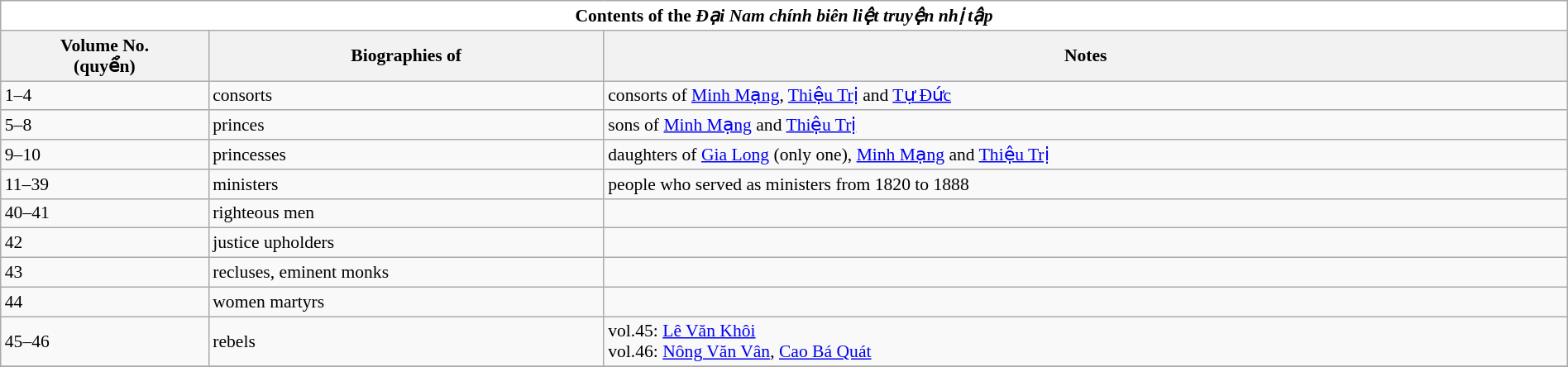<table class="wikitable collapsible collapsed" style="clear:none; font-size:90%; padding:0 auto; width:100%; margin:auto">
<tr>
<th colspan=3 align="center" style="background:#FFFFFF">Contents of the <em>Đại Nam chính biên liệt truyện nhị tập</em></th>
</tr>
<tr>
<th>Volume No.<br>(quyển)</th>
<th>Biographies of</th>
<th>Notes</th>
</tr>
<tr>
<td>1–4</td>
<td>consorts</td>
<td>consorts of <a href='#'>Minh Mạng</a>, <a href='#'>Thiệu Trị</a> and <a href='#'>Tự Đức</a></td>
</tr>
<tr>
<td>5–8</td>
<td>princes</td>
<td>sons of <a href='#'>Minh Mạng</a> and <a href='#'>Thiệu Trị</a></td>
</tr>
<tr>
<td>9–10</td>
<td>princesses</td>
<td>daughters of <a href='#'>Gia Long</a> (only one), <a href='#'>Minh Mạng</a> and <a href='#'>Thiệu Trị</a></td>
</tr>
<tr>
<td>11–39</td>
<td>ministers</td>
<td>people who served as ministers from 1820 to 1888</td>
</tr>
<tr>
<td>40–41</td>
<td>righteous men</td>
<td></td>
</tr>
<tr>
<td>42</td>
<td>justice upholders</td>
<td></td>
</tr>
<tr>
<td>43</td>
<td>recluses, eminent monks</td>
<td></td>
</tr>
<tr>
<td>44</td>
<td>women martyrs</td>
<td></td>
</tr>
<tr>
<td>45–46</td>
<td>rebels</td>
<td>vol.45: <a href='#'>Lê Văn Khôi</a><br>vol.46: <a href='#'>Nông Văn Vân</a>, <a href='#'>Cao Bá Quát</a></td>
</tr>
<tr>
</tr>
</table>
